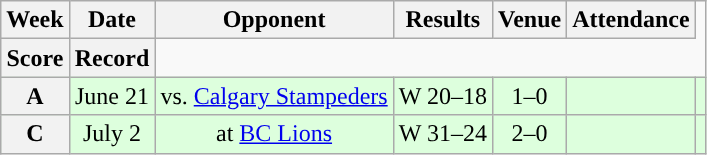<table class="wikitable" style="text-align:center">
<tr>
<th>Week</th>
<th>Date</th>
<th>Opponent</th>
<th>Results</th>
<th>Venue</th>
<th>Attendance</th>
</tr>
<tr>
<th>Score</th>
<th>Record</th>
</tr>
<tr style="background:#ddffdd">
<th>A</th>
<td>June 21</td>
<td>vs. <a href='#'>Calgary Stampeders</a></td>
<td>W 20–18</td>
<td>1–0</td>
<td></td>
<td></td>
</tr>
<tr style="background:#ddffdd">
<th>C</th>
<td>July 2</td>
<td>at <a href='#'>BC Lions</a></td>
<td>W 31–24</td>
<td>2–0</td>
<td></td>
<td></td>
</tr>
</table>
